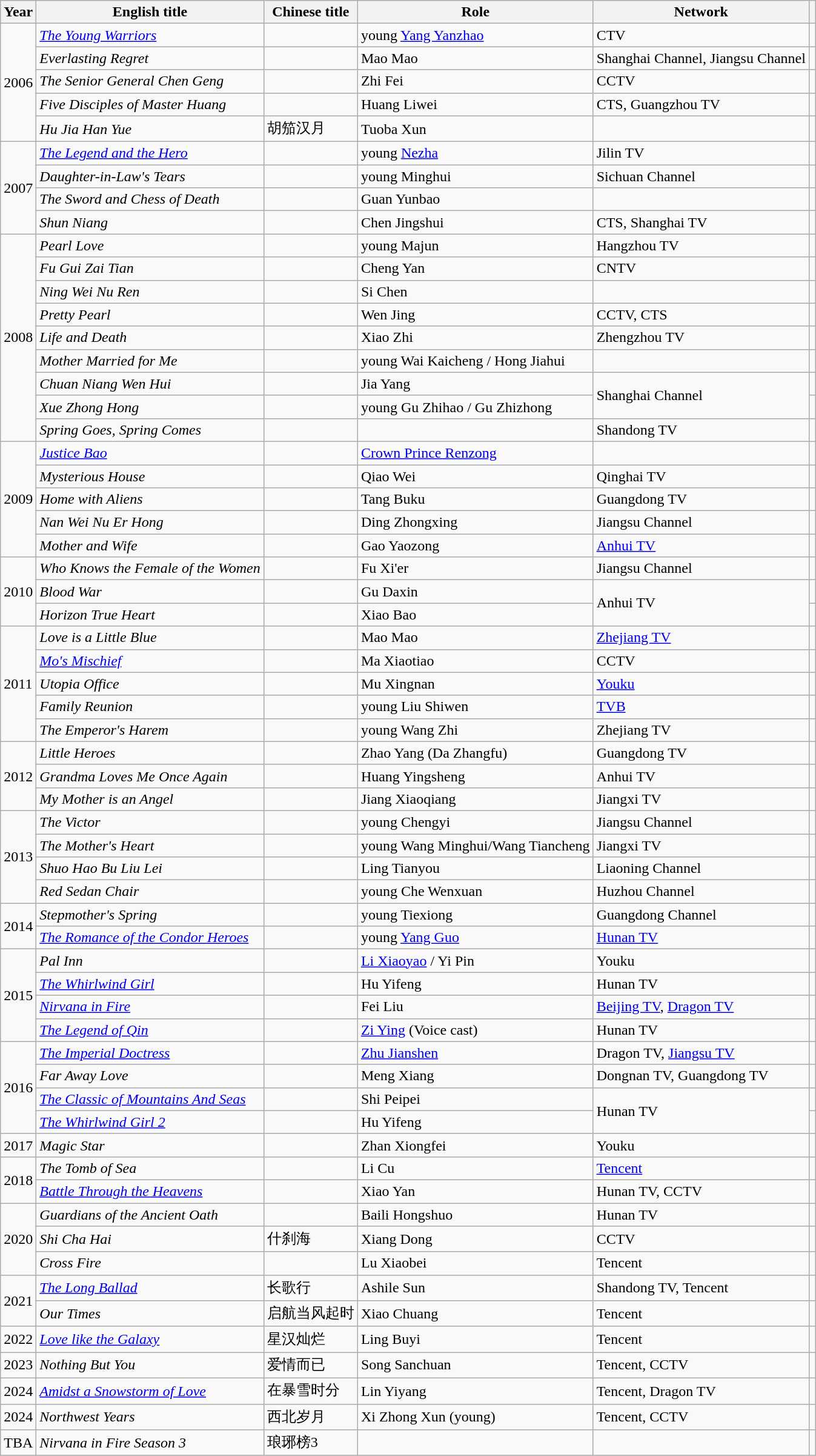<table class="wikitable sortable">
<tr>
<th>Year</th>
<th>English title</th>
<th>Chinese title</th>
<th>Role</th>
<th>Network</th>
<th class="unsortable"></th>
</tr>
<tr>
<td rowspan="5">2006</td>
<td><em><a href='#'>The Young Warriors</a></em></td>
<td></td>
<td>young <a href='#'>Yang Yanzhao</a></td>
<td>CTV</td>
<td></td>
</tr>
<tr>
<td><em>Everlasting Regret</em></td>
<td></td>
<td>Mao Mao</td>
<td>Shanghai Channel, Jiangsu Channel</td>
<td></td>
</tr>
<tr>
<td><em>The Senior General Chen Geng</em></td>
<td></td>
<td>Zhi Fei</td>
<td>CCTV</td>
<td></td>
</tr>
<tr>
<td><em>Five Disciples of Master Huang</em></td>
<td></td>
<td>Huang Liwei</td>
<td>CTS, Guangzhou TV</td>
<td></td>
</tr>
<tr>
<td><em>Hu Jia Han Yue</em></td>
<td>胡笳汉月</td>
<td>Tuoba Xun</td>
<td></td>
<td></td>
</tr>
<tr>
<td rowspan="4">2007</td>
<td><em><a href='#'>The Legend and the Hero</a></em></td>
<td></td>
<td>young <a href='#'>Nezha</a></td>
<td>Jilin TV</td>
<td></td>
</tr>
<tr>
<td><em>Daughter-in-Law's Tears</em></td>
<td></td>
<td>young Minghui</td>
<td>Sichuan Channel</td>
<td></td>
</tr>
<tr>
<td><em>The Sword and Chess of Death</em></td>
<td></td>
<td>Guan Yunbao</td>
<td></td>
<td></td>
</tr>
<tr>
<td><em>Shun Niang</em></td>
<td></td>
<td>Chen Jingshui</td>
<td>CTS, Shanghai TV</td>
<td></td>
</tr>
<tr>
<td rowspan="9">2008</td>
<td><em>Pearl Love</em></td>
<td></td>
<td>young Majun</td>
<td>Hangzhou TV</td>
<td></td>
</tr>
<tr>
<td><em>Fu Gui Zai Tian</em></td>
<td></td>
<td>Cheng Yan</td>
<td>CNTV</td>
<td></td>
</tr>
<tr>
<td><em>Ning Wei Nu Ren</em></td>
<td></td>
<td>Si Chen</td>
<td></td>
<td></td>
</tr>
<tr>
<td><em>Pretty Pearl</em></td>
<td></td>
<td>Wen Jing</td>
<td>CCTV, CTS</td>
<td></td>
</tr>
<tr>
<td><em>Life and Death</em></td>
<td></td>
<td>Xiao Zhi</td>
<td>Zhengzhou TV</td>
<td></td>
</tr>
<tr>
<td><em>Mother Married for Me</em></td>
<td></td>
<td>young Wai Kaicheng / Hong Jiahui</td>
<td></td>
<td></td>
</tr>
<tr>
<td><em>Chuan Niang Wen Hui</em></td>
<td></td>
<td>Jia Yang</td>
<td rowspan=2>Shanghai Channel</td>
<td></td>
</tr>
<tr>
<td><em>Xue Zhong Hong </em></td>
<td></td>
<td>young Gu Zhihao / Gu Zhizhong</td>
<td></td>
</tr>
<tr>
<td><em>Spring Goes, Spring Comes </em></td>
<td></td>
<td></td>
<td>Shandong TV</td>
<td></td>
</tr>
<tr>
<td rowspan="5">2009</td>
<td><em><a href='#'>Justice Bao</a></em></td>
<td></td>
<td><a href='#'>Crown Prince Renzong</a></td>
<td></td>
<td></td>
</tr>
<tr>
<td><em>Mysterious House</em></td>
<td></td>
<td>Qiao Wei</td>
<td>Qinghai TV</td>
<td></td>
</tr>
<tr>
<td><em>Home with Aliens</em></td>
<td></td>
<td>Tang Buku</td>
<td>Guangdong TV</td>
<td></td>
</tr>
<tr>
<td><em>Nan Wei Nu Er Hong </em></td>
<td></td>
<td>Ding Zhongxing</td>
<td>Jiangsu Channel</td>
<td></td>
</tr>
<tr>
<td><em>Mother and Wife</em></td>
<td></td>
<td>Gao Yaozong</td>
<td><a href='#'>Anhui TV</a></td>
<td></td>
</tr>
<tr>
<td rowspan="3">2010</td>
<td><em>Who Knows the Female of the Women</em></td>
<td></td>
<td>Fu Xi'er</td>
<td>Jiangsu Channel</td>
<td></td>
</tr>
<tr>
<td><em>Blood War</em></td>
<td></td>
<td>Gu Daxin</td>
<td rowspan=2>Anhui TV</td>
<td></td>
</tr>
<tr>
<td><em>Horizon True Heart</em></td>
<td></td>
<td>Xiao Bao</td>
<td></td>
</tr>
<tr>
<td rowspan="5">2011</td>
<td><em>Love is a Little Blue </em></td>
<td></td>
<td>Mao Mao</td>
<td><a href='#'>Zhejiang TV</a></td>
<td></td>
</tr>
<tr>
<td><em><a href='#'>Mo's Mischief</a> </em></td>
<td></td>
<td>Ma Xiaotiao</td>
<td>CCTV</td>
<td></td>
</tr>
<tr>
<td><em>Utopia Office</em></td>
<td></td>
<td>Mu Xingnan</td>
<td><a href='#'>Youku</a></td>
<td></td>
</tr>
<tr>
<td><em>Family Reunion</em></td>
<td></td>
<td>young Liu Shiwen</td>
<td><a href='#'>TVB</a></td>
<td></td>
</tr>
<tr>
<td><em>The Emperor's Harem</em></td>
<td></td>
<td>young Wang Zhi</td>
<td>Zhejiang TV</td>
<td></td>
</tr>
<tr>
<td rowspan="3">2012</td>
<td><em>Little Heroes</em></td>
<td></td>
<td>Zhao Yang (Da Zhangfu)</td>
<td>Guangdong TV</td>
<td></td>
</tr>
<tr>
<td><em>Grandma Loves Me Once Again </em></td>
<td></td>
<td>Huang Yingsheng</td>
<td>Anhui TV</td>
<td></td>
</tr>
<tr>
<td><em>My Mother is an Angel</em></td>
<td></td>
<td>Jiang Xiaoqiang</td>
<td>Jiangxi TV</td>
<td></td>
</tr>
<tr>
<td rowspan="4">2013</td>
<td><em>The Victor</em></td>
<td></td>
<td>young Chengyi</td>
<td>Jiangsu Channel</td>
<td></td>
</tr>
<tr>
<td><em>The Mother's Heart</em></td>
<td></td>
<td>young Wang Minghui/Wang Tiancheng</td>
<td>Jiangxi TV</td>
<td></td>
</tr>
<tr>
<td><em>Shuo Hao Bu Liu Lei </em></td>
<td></td>
<td>Ling Tianyou</td>
<td>Liaoning Channel</td>
<td></td>
</tr>
<tr>
<td><em>Red Sedan Chair</em></td>
<td></td>
<td>young Che Wenxuan</td>
<td>Huzhou Channel</td>
<td></td>
</tr>
<tr>
<td rowspan="2">2014</td>
<td><em>Stepmother's Spring</em></td>
<td></td>
<td>young Tiexiong</td>
<td>Guangdong Channel</td>
<td></td>
</tr>
<tr>
<td><em><a href='#'>The Romance of the Condor Heroes</a></em></td>
<td></td>
<td>young <a href='#'>Yang Guo</a></td>
<td><a href='#'>Hunan TV</a></td>
<td></td>
</tr>
<tr>
<td rowspan="4">2015</td>
<td><em>Pal Inn</em></td>
<td></td>
<td><a href='#'>Li Xiaoyao</a> / Yi Pin</td>
<td>Youku</td>
<td></td>
</tr>
<tr>
<td><em><a href='#'>The Whirlwind Girl</a></em></td>
<td></td>
<td>Hu Yifeng</td>
<td>Hunan TV</td>
<td></td>
</tr>
<tr>
<td><em><a href='#'>Nirvana in Fire</a></em></td>
<td></td>
<td>Fei Liu</td>
<td><a href='#'>Beijing TV</a>, <a href='#'>Dragon TV</a></td>
<td></td>
</tr>
<tr>
<td><em><a href='#'>The Legend of Qin</a></em></td>
<td></td>
<td><a href='#'>Zi Ying</a> (Voice cast)</td>
<td>Hunan TV</td>
<td></td>
</tr>
<tr>
<td rowspan="4">2016</td>
<td><em><a href='#'>The Imperial Doctress</a></em></td>
<td></td>
<td><a href='#'>Zhu Jianshen</a></td>
<td>Dragon TV, <a href='#'>Jiangsu TV</a></td>
<td></td>
</tr>
<tr>
<td><em>Far Away Love</em></td>
<td></td>
<td>Meng Xiang</td>
<td>Dongnan TV, Guangdong TV</td>
<td></td>
</tr>
<tr>
<td><em><a href='#'>The Classic of Mountains And Seas</a></em></td>
<td></td>
<td>Shi Peipei</td>
<td rowspan=2>Hunan TV</td>
<td></td>
</tr>
<tr>
<td><em><a href='#'>The Whirlwind Girl 2</a></em></td>
<td></td>
<td>Hu Yifeng</td>
<td></td>
</tr>
<tr>
<td rowspan=1>2017</td>
<td><em>Magic Star</em></td>
<td></td>
<td>Zhan Xiongfei</td>
<td>Youku</td>
<td></td>
</tr>
<tr>
<td rowspan=2>2018</td>
<td><em>The Tomb of Sea</em></td>
<td></td>
<td>Li Cu</td>
<td><a href='#'>Tencent</a></td>
<td></td>
</tr>
<tr>
<td><em><a href='#'>Battle Through the Heavens</a></em></td>
<td></td>
<td>Xiao Yan</td>
<td>Hunan TV, CCTV</td>
<td></td>
</tr>
<tr>
<td rowspan=3>2020</td>
<td><em>Guardians of the Ancient Oath</em></td>
<td></td>
<td>Baili Hongshuo</td>
<td>Hunan TV</td>
<td></td>
</tr>
<tr>
<td><em>Shi Cha Hai</em></td>
<td>什刹海</td>
<td>Xiang Dong</td>
<td>CCTV</td>
<td></td>
</tr>
<tr>
<td><em>Cross Fire</em></td>
<td></td>
<td>Lu Xiaobei</td>
<td>Tencent</td>
<td></td>
</tr>
<tr>
<td rowspan=2>2021</td>
<td><em><a href='#'>The Long Ballad</a></em></td>
<td>长歌行</td>
<td>Ashile Sun</td>
<td>Shandong TV, Tencent</td>
<td></td>
</tr>
<tr>
<td><em>Our Times</em></td>
<td>启航当风起时</td>
<td>Xiao Chuang</td>
<td>Tencent</td>
<td></td>
</tr>
<tr>
<td>2022</td>
<td><em><a href='#'>Love like the Galaxy</a></em></td>
<td>星汉灿烂</td>
<td>Ling Buyi</td>
<td>Tencent</td>
<td></td>
</tr>
<tr>
<td>2023</td>
<td><em>Nothing But You</em></td>
<td>爱情而已</td>
<td>Song Sanchuan</td>
<td>Tencent, CCTV</td>
<td></td>
</tr>
<tr>
<td>2024</td>
<td><em><a href='#'>Amidst a Snowstorm of Love</a></em></td>
<td>在暴雪时分</td>
<td>Lin Yiyang</td>
<td>Tencent, Dragon TV</td>
<td></td>
</tr>
<tr>
<td>2024</td>
<td><em>Northwest Years</em></td>
<td>西北岁月</td>
<td>Xi Zhong Xun (young)</td>
<td>Tencent, CCTV</td>
<td></td>
</tr>
<tr>
<td>TBA</td>
<td><em>Nirvana in Fire Season 3</em></td>
<td>琅琊榜3</td>
<td></td>
<td></td>
<td></td>
</tr>
</table>
